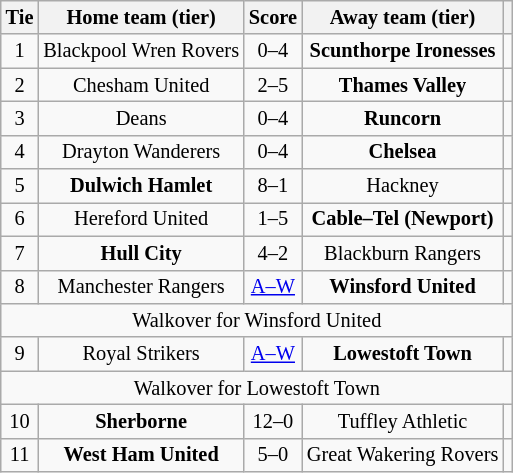<table class="wikitable" style="text-align:center; font-size:85%">
<tr>
<th>Tie</th>
<th>Home team (tier)</th>
<th>Score</th>
<th>Away team (tier)</th>
<th></th>
</tr>
<tr>
<td align="center">1</td>
<td>Blackpool Wren Rovers</td>
<td align="center">0–4</td>
<td><strong>Scunthorpe Ironesses</strong></td>
<td></td>
</tr>
<tr>
<td align="center">2</td>
<td>Chesham United</td>
<td align="center">2–5</td>
<td><strong>Thames Valley</strong></td>
<td></td>
</tr>
<tr>
<td align="center">3</td>
<td>Deans</td>
<td align="center">0–4</td>
<td><strong>Runcorn</strong></td>
<td></td>
</tr>
<tr>
<td align="center">4</td>
<td>Drayton Wanderers</td>
<td align="center">0–4</td>
<td><strong>Chelsea</strong></td>
<td></td>
</tr>
<tr>
<td align="center">5</td>
<td><strong>Dulwich Hamlet</strong></td>
<td align="center">8–1</td>
<td>Hackney</td>
<td></td>
</tr>
<tr>
<td align="center">6</td>
<td>Hereford United</td>
<td align="center">1–5</td>
<td><strong>Cable–Tel (Newport)</strong></td>
<td></td>
</tr>
<tr>
<td align="center">7</td>
<td><strong>Hull City</strong></td>
<td align="center">4–2</td>
<td>Blackburn Rangers</td>
<td></td>
</tr>
<tr>
<td align="center">8</td>
<td>Manchester Rangers</td>
<td align="center"><a href='#'>A–W</a></td>
<td><strong>Winsford United</strong></td>
<td></td>
</tr>
<tr>
<td colspan="5" align="center">Walkover for Winsford United</td>
</tr>
<tr>
<td align="center">9</td>
<td>Royal Strikers</td>
<td align="center"><a href='#'>A–W</a></td>
<td><strong>Lowestoft Town</strong></td>
<td></td>
</tr>
<tr>
<td colspan="5" align="center">Walkover for Lowestoft Town</td>
</tr>
<tr>
<td align="center">10</td>
<td><strong>Sherborne</strong></td>
<td align="center">12–0</td>
<td>Tuffley Athletic</td>
<td></td>
</tr>
<tr>
<td align="center">11</td>
<td><strong>West Ham United</strong></td>
<td align="center">5–0</td>
<td>Great Wakering Rovers</td>
<td></td>
</tr>
</table>
